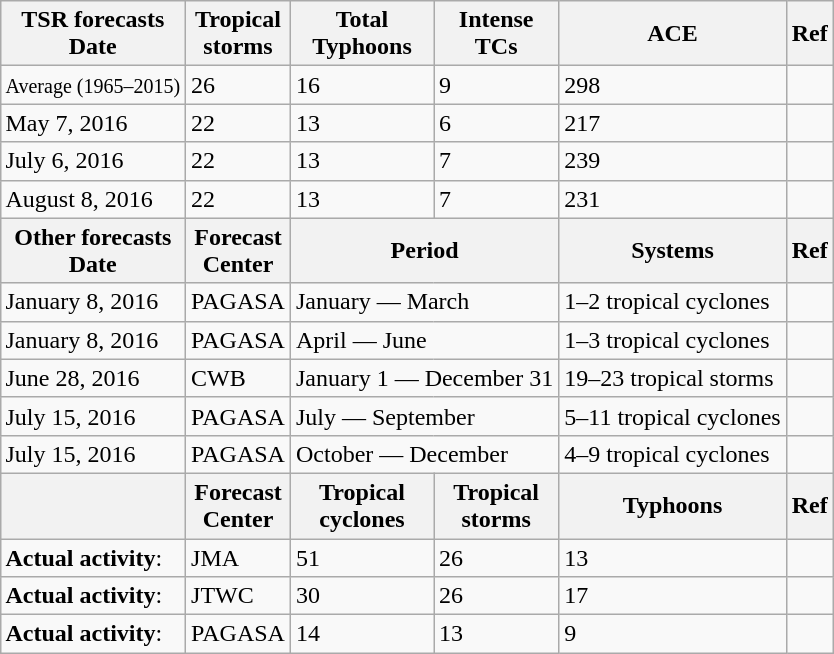<table class="wikitable" style="float:right">
<tr>
<th>TSR forecasts<br>Date</th>
<th>Tropical<br>storms</th>
<th>Total<br>Typhoons</th>
<th>Intense<br>TCs</th>
<th>ACE</th>
<th>Ref</th>
</tr>
<tr>
<td><small>Average (1965–2015)</small></td>
<td>26</td>
<td>16</td>
<td>9</td>
<td>298</td>
<td></td>
</tr>
<tr>
<td>May 7, 2016</td>
<td>22</td>
<td>13</td>
<td>6</td>
<td>217</td>
<td></td>
</tr>
<tr>
<td>July 6, 2016</td>
<td>22</td>
<td>13</td>
<td>7</td>
<td>239</td>
<td></td>
</tr>
<tr>
<td>August 8, 2016</td>
<td>22</td>
<td>13</td>
<td>7</td>
<td>231</td>
<td></td>
</tr>
<tr>
<th>Other forecasts<br>Date</th>
<th>Forecast<br>Center</th>
<th colspan=2>Period</th>
<th>Systems</th>
<th>Ref</th>
</tr>
<tr>
<td>January 8, 2016</td>
<td>PAGASA</td>
<td colspan=2>January — March</td>
<td>1–2 tropical cyclones</td>
<td></td>
</tr>
<tr>
<td>January 8, 2016</td>
<td>PAGASA</td>
<td colspan=2>April — June</td>
<td>1–3 tropical cyclones</td>
<td></td>
</tr>
<tr>
<td>June 28, 2016</td>
<td>CWB</td>
<td colspan=2>January 1 — December 31</td>
<td>19–23 tropical storms</td>
<td></td>
</tr>
<tr>
<td>July 15, 2016</td>
<td>PAGASA</td>
<td colspan=2>July — September</td>
<td>5–11 tropical cyclones</td>
<td></td>
</tr>
<tr>
<td>July 15, 2016</td>
<td>PAGASA</td>
<td colspan=2>October — December</td>
<td>4–9 tropical cyclones</td>
<td></td>
</tr>
<tr>
<th></th>
<th>Forecast<br>Center</th>
<th>Tropical<br>cyclones</th>
<th>Tropical<br>storms</th>
<th>Typhoons</th>
<th>Ref</th>
</tr>
<tr>
<td><strong>Actual activity</strong>:</td>
<td>JMA</td>
<td>51</td>
<td>26</td>
<td>13</td>
<td></td>
</tr>
<tr>
<td><strong>Actual activity</strong>:</td>
<td>JTWC</td>
<td>30</td>
<td>26</td>
<td>17</td>
<td></td>
</tr>
<tr>
<td><strong>Actual activity</strong>:</td>
<td>PAGASA</td>
<td>14</td>
<td>13</td>
<td>9</td>
<td></td>
</tr>
</table>
